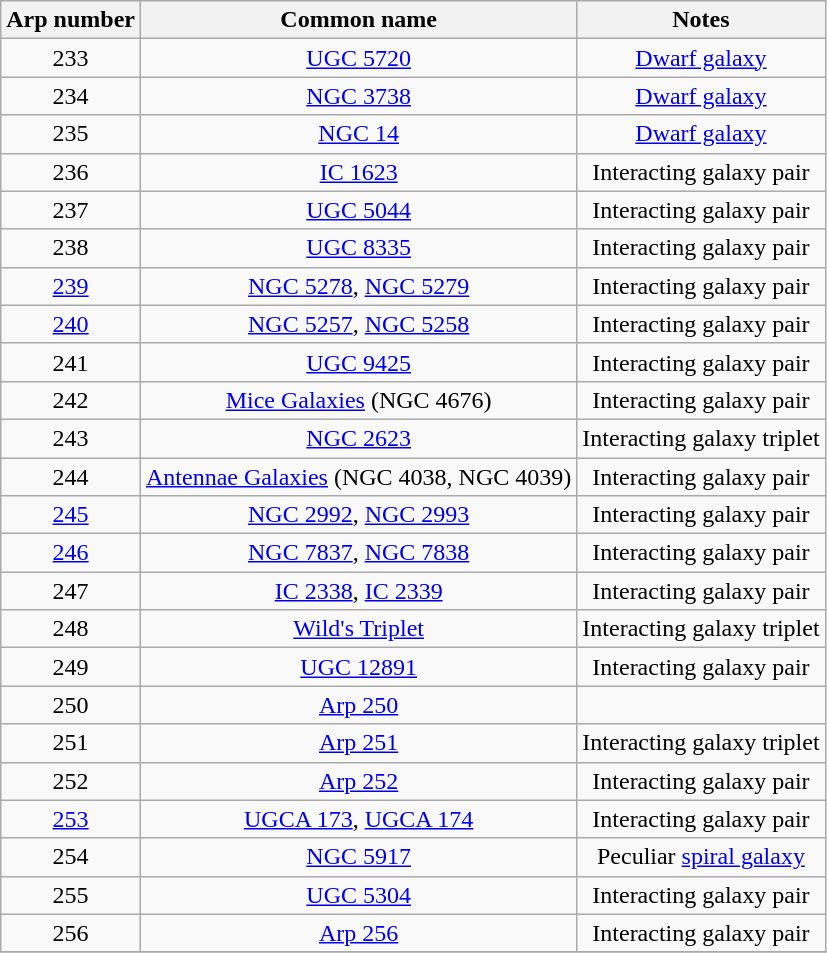<table class="wikitable" style="text-align:center;">
<tr>
<th>Arp number</th>
<th>Common name</th>
<th>Notes</th>
</tr>
<tr>
<td>233</td>
<td><a href='#'>UGC 5720</a></td>
<td><a href='#'>Dwarf galaxy</a></td>
</tr>
<tr>
<td>234</td>
<td><a href='#'>NGC 3738</a></td>
<td><a href='#'>Dwarf galaxy</a></td>
</tr>
<tr>
<td>235</td>
<td><a href='#'>NGC 14</a></td>
<td><a href='#'>Dwarf galaxy</a></td>
</tr>
<tr>
<td>236</td>
<td><a href='#'>IC 1623</a></td>
<td>Interacting galaxy pair</td>
</tr>
<tr>
<td>237</td>
<td><a href='#'>UGC 5044</a></td>
<td>Interacting galaxy pair</td>
</tr>
<tr>
<td>238</td>
<td><a href='#'>UGC 8335</a></td>
<td>Interacting galaxy pair</td>
</tr>
<tr>
<td><a href='#'>239</a></td>
<td><a href='#'>NGC 5278</a>, <a href='#'>NGC 5279</a></td>
<td>Interacting galaxy pair</td>
</tr>
<tr>
<td><a href='#'>240</a></td>
<td><a href='#'>NGC 5257</a>, <a href='#'>NGC 5258</a></td>
<td>Interacting galaxy pair</td>
</tr>
<tr>
<td>241</td>
<td><a href='#'>UGC 9425</a></td>
<td>Interacting galaxy pair</td>
</tr>
<tr>
<td>242</td>
<td><a href='#'>Mice Galaxies</a> (NGC 4676)</td>
<td>Interacting galaxy pair</td>
</tr>
<tr>
<td>243</td>
<td><a href='#'>NGC 2623</a></td>
<td>Interacting galaxy triplet</td>
</tr>
<tr>
<td>244</td>
<td><a href='#'>Antennae Galaxies</a> (NGC 4038, NGC 4039)</td>
<td>Interacting galaxy pair</td>
</tr>
<tr>
<td><a href='#'>245</a></td>
<td><a href='#'>NGC 2992</a>, <a href='#'>NGC 2993</a></td>
<td>Interacting galaxy pair</td>
</tr>
<tr>
<td><a href='#'>246</a></td>
<td><a href='#'>NGC 7837</a>, <a href='#'>NGC 7838</a></td>
<td>Interacting galaxy pair</td>
</tr>
<tr>
<td>247</td>
<td><a href='#'>IC 2338</a>, <a href='#'>IC 2339</a></td>
<td>Interacting galaxy pair</td>
</tr>
<tr>
<td>248</td>
<td><a href='#'>Wild's Triplet</a></td>
<td>Interacting galaxy triplet</td>
</tr>
<tr>
<td>249</td>
<td><a href='#'>UGC 12891</a></td>
<td>Interacting galaxy pair</td>
</tr>
<tr>
<td>250</td>
<td><a href='#'>Arp 250</a></td>
<td></td>
</tr>
<tr>
<td>251</td>
<td><a href='#'>Arp 251</a></td>
<td>Interacting galaxy triplet</td>
</tr>
<tr>
<td>252</td>
<td><a href='#'>Arp 252</a></td>
<td>Interacting galaxy pair</td>
</tr>
<tr>
<td><a href='#'>253</a></td>
<td><a href='#'>UGCA 173</a>, <a href='#'>UGCA 174</a></td>
<td>Interacting galaxy pair</td>
</tr>
<tr>
<td>254</td>
<td><a href='#'>NGC 5917</a></td>
<td>Peculiar <a href='#'>spiral galaxy</a></td>
</tr>
<tr>
<td>255</td>
<td><a href='#'>UGC 5304</a></td>
<td>Interacting galaxy pair</td>
</tr>
<tr>
<td>256</td>
<td><a href='#'>Arp 256</a></td>
<td>Interacting galaxy pair</td>
</tr>
<tr>
</tr>
</table>
